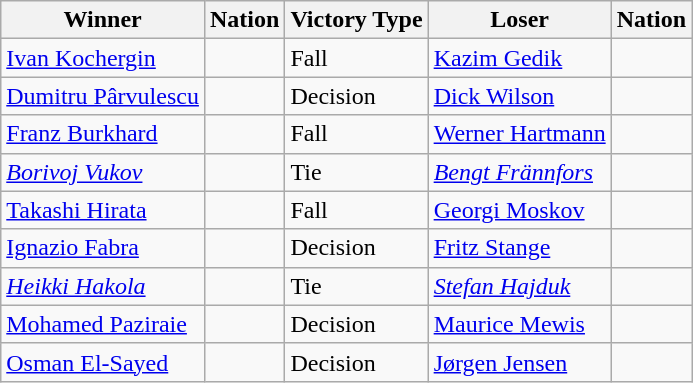<table class="wikitable sortable" style="text-align:left;">
<tr>
<th>Winner</th>
<th>Nation</th>
<th>Victory Type</th>
<th>Loser</th>
<th>Nation</th>
</tr>
<tr>
<td><a href='#'>Ivan Kochergin</a></td>
<td></td>
<td>Fall</td>
<td><a href='#'>Kazim Gedik</a></td>
<td></td>
</tr>
<tr>
<td><a href='#'>Dumitru Pârvulescu</a></td>
<td></td>
<td>Decision</td>
<td><a href='#'>Dick Wilson</a></td>
<td></td>
</tr>
<tr>
<td><a href='#'>Franz Burkhard</a></td>
<td></td>
<td>Fall</td>
<td><a href='#'>Werner Hartmann</a></td>
<td></td>
</tr>
<tr>
<td><em><a href='#'>Borivoj Vukov</a></em></td>
<td><em></em></td>
<td>Tie</td>
<td><em><a href='#'>Bengt Frännfors</a></em></td>
<td><em></em></td>
</tr>
<tr>
<td><a href='#'>Takashi Hirata</a></td>
<td></td>
<td>Fall</td>
<td><a href='#'>Georgi Moskov</a></td>
<td></td>
</tr>
<tr>
<td><a href='#'>Ignazio Fabra</a></td>
<td></td>
<td>Decision</td>
<td><a href='#'>Fritz Stange</a></td>
<td></td>
</tr>
<tr>
<td><em><a href='#'>Heikki Hakola</a></em></td>
<td><em></em></td>
<td>Tie</td>
<td><em><a href='#'>Stefan Hajduk</a></em></td>
<td><em></em></td>
</tr>
<tr>
<td><a href='#'>Mohamed Paziraie</a></td>
<td></td>
<td>Decision</td>
<td><a href='#'>Maurice Mewis</a></td>
<td></td>
</tr>
<tr>
<td><a href='#'>Osman El-Sayed</a></td>
<td></td>
<td>Decision</td>
<td><a href='#'>Jørgen Jensen</a></td>
<td></td>
</tr>
</table>
